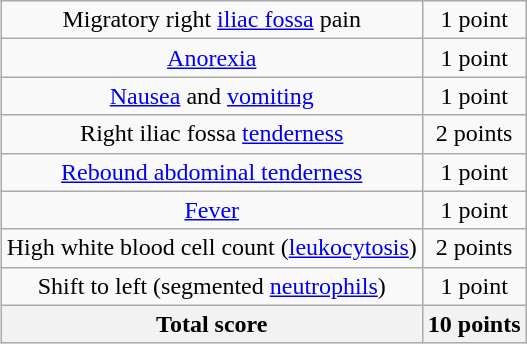<table class="wikitable" style="margin-left:15px; text-align:center">
<tr>
<td>Migratory right <a href='#'>iliac fossa</a> pain</td>
<td>1 point</td>
</tr>
<tr>
<td><a href='#'>Anorexia</a></td>
<td>1 point</td>
</tr>
<tr>
<td><a href='#'>Nausea</a> and <a href='#'>vomiting</a></td>
<td>1 point</td>
</tr>
<tr>
<td>Right iliac fossa <a href='#'>tenderness</a></td>
<td>2 points</td>
</tr>
<tr>
<td><a href='#'>Rebound abdominal tenderness</a></td>
<td>1 point</td>
</tr>
<tr>
<td><a href='#'>Fever</a></td>
<td>1 point</td>
</tr>
<tr>
<td>High white blood cell count (<a href='#'>leukocytosis</a>)</td>
<td>2 points</td>
</tr>
<tr>
<td>Shift to left (segmented <a href='#'>neutrophils</a>)</td>
<td>1 point</td>
</tr>
<tr>
<th>Total score</th>
<th>10 points</th>
</tr>
</table>
